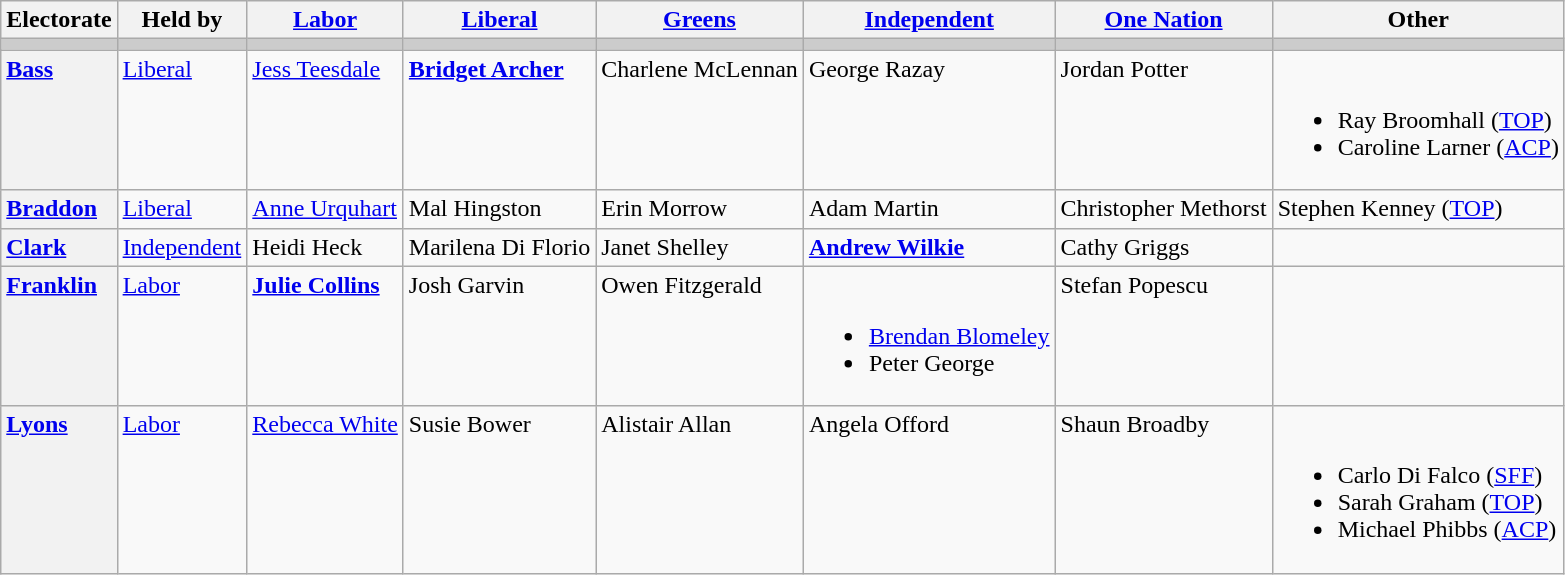<table class="wikitable">
<tr>
<th>Electorate</th>
<th>Held by</th>
<th><a href='#'>Labor</a></th>
<th><a href='#'>Liberal</a></th>
<th><a href='#'>Greens</a></th>
<th><a href='#'>Independent</a></th>
<th><a href='#'>One Nation</a></th>
<th>Other</th>
</tr>
<tr style="background:#ccc;">
<td></td>
<td></td>
<td></td>
<td></td>
<td></td>
<td></td>
<td></td>
<td></td>
</tr>
<tr style=vertical-align:top>
<th style=text-align:left><a href='#'>Bass</a></th>
<td><a href='#'>Liberal</a></td>
<td><a href='#'>Jess Teesdale</a></td>
<td><strong><a href='#'>Bridget Archer</a></strong></td>
<td>Charlene McLennan</td>
<td>George Razay</td>
<td>Jordan Potter</td>
<td><ul><br><li>Ray Broomhall (<a href='#'>TOP</a>)<li>Caroline Larner (<a href='#'>ACP</a>)</ul></td>
</tr>
<tr style=vertical-align:top>
<th style=text-align:left><a href='#'>Braddon</a></th>
<td><a href='#'>Liberal</a></td>
<td><a href='#'>Anne Urquhart</a></td>
<td>Mal Hingston</td>
<td>Erin Morrow</td>
<td>Adam Martin</td>
<td>Christopher Methorst</td>
<td>Stephen Kenney (<a href='#'>TOP</a>)</td>
</tr>
<tr style=vertical-align:top>
<th style=text-align:left><a href='#'>Clark</a></th>
<td><a href='#'>Independent</a></td>
<td>Heidi Heck</td>
<td>Marilena Di Florio</td>
<td>Janet Shelley</td>
<td><strong><a href='#'>Andrew Wilkie</a></strong></td>
<td>Cathy Griggs</td>
<td></td>
</tr>
<tr style=vertical-align:top>
<th style=text-align:left><a href='#'>Franklin</a></th>
<td><a href='#'>Labor</a></td>
<td><strong><a href='#'>Julie Collins</a></strong></td>
<td>Josh Garvin</td>
<td>Owen Fitzgerald </td>
<td><ul><br><li><a href='#'>Brendan Blomeley</a><li>Peter George</ul></td>
<td>Stefan Popescu</td>
<td></td>
</tr>
<tr style=vertical-align:top>
<th style=text-align:left><a href='#'>Lyons</a></th>
<td><a href='#'>Labor</a></td>
<td><a href='#'>Rebecca White</a></td>
<td>Susie Bower</td>
<td>Alistair Allan</td>
<td>Angela Offord</td>
<td>Shaun Broadby</td>
<td><ul><br><li>Carlo Di Falco (<a href='#'>SFF</a>)<li>Sarah Graham (<a href='#'>TOP</a>)<li>Michael Phibbs (<a href='#'>ACP</a>)</ul></td>
</tr>
</table>
